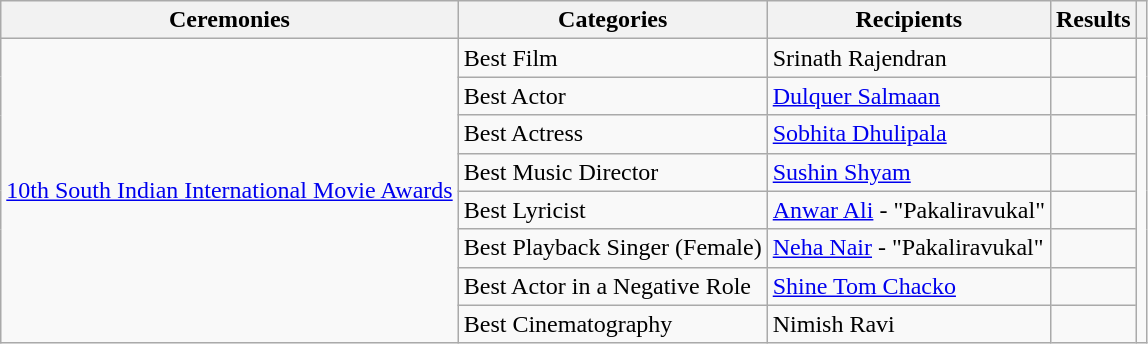<table class="wikitable sortable">
<tr>
<th>Ceremonies</th>
<th>Categories</th>
<th>Recipients</th>
<th>Results</th>
<th></th>
</tr>
<tr>
<td rowspan="8"><a href='#'>10th South Indian International Movie Awards</a></td>
<td>Best Film</td>
<td>Srinath Rajendran</td>
<td></td>
<td rowspan="8"></td>
</tr>
<tr>
<td>Best Actor</td>
<td><a href='#'>Dulquer Salmaan</a></td>
<td></td>
</tr>
<tr>
<td>Best Actress</td>
<td><a href='#'>Sobhita Dhulipala</a></td>
<td></td>
</tr>
<tr>
<td>Best Music Director</td>
<td><a href='#'>Sushin Shyam</a></td>
<td></td>
</tr>
<tr>
<td>Best Lyricist</td>
<td><a href='#'>Anwar Ali</a> - "Pakaliravukal"</td>
<td></td>
</tr>
<tr>
<td>Best Playback Singer (Female)</td>
<td><a href='#'>Neha Nair</a> - "Pakaliravukal"</td>
<td></td>
</tr>
<tr>
<td>Best Actor in a Negative Role</td>
<td><a href='#'>Shine Tom Chacko</a></td>
<td></td>
</tr>
<tr>
<td>Best Cinematography</td>
<td>Nimish Ravi</td>
<td></td>
</tr>
</table>
